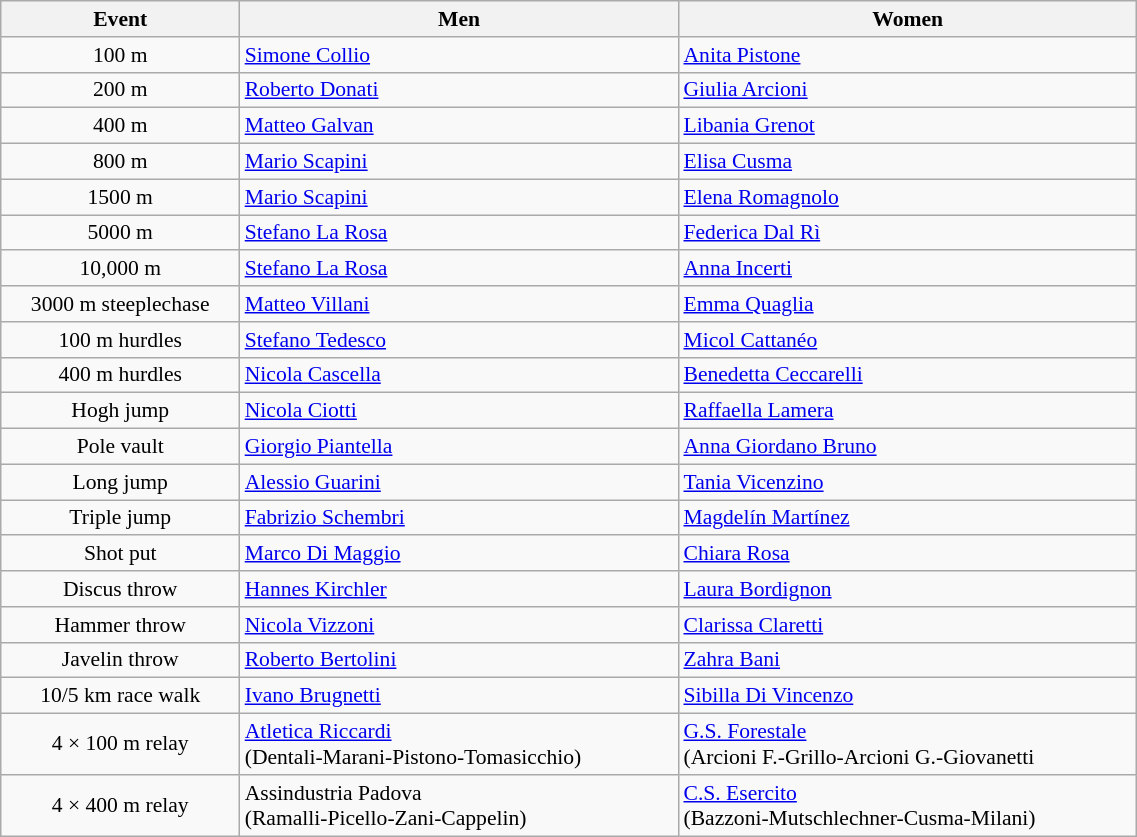<table class="wikitable" width=60% style="font-size:90%; text-align:center;">
<tr>
<th>Event</th>
<th>Men</th>
<th>Women</th>
</tr>
<tr>
<td>100 m</td>
<td align=left><a href='#'>Simone Collio</a></td>
<td align=left><a href='#'>Anita Pistone</a></td>
</tr>
<tr>
<td>200 m</td>
<td align=left><a href='#'>Roberto Donati</a></td>
<td align=left><a href='#'>Giulia Arcioni</a></td>
</tr>
<tr>
<td>400 m</td>
<td align=left><a href='#'>Matteo Galvan</a></td>
<td align=left><a href='#'>Libania Grenot</a></td>
</tr>
<tr>
<td>800 m</td>
<td align=left><a href='#'>Mario Scapini</a></td>
<td align=left><a href='#'>Elisa Cusma</a></td>
</tr>
<tr>
<td>1500 m</td>
<td align=left><a href='#'>Mario Scapini</a></td>
<td align=left><a href='#'>Elena Romagnolo</a></td>
</tr>
<tr>
<td>5000 m</td>
<td align=left><a href='#'>Stefano La Rosa</a></td>
<td align=left><a href='#'>Federica Dal Rì</a></td>
</tr>
<tr>
<td>10,000 m</td>
<td align=left><a href='#'>Stefano La Rosa</a></td>
<td align=left><a href='#'>Anna Incerti</a></td>
</tr>
<tr>
<td>3000 m steeplechase</td>
<td align=left><a href='#'>Matteo Villani</a></td>
<td align=left><a href='#'>Emma Quaglia</a></td>
</tr>
<tr>
<td>100 m hurdles</td>
<td align=left><a href='#'>Stefano Tedesco</a></td>
<td align=left><a href='#'>Micol Cattanéo</a></td>
</tr>
<tr>
<td>400 m hurdles</td>
<td align=left><a href='#'>Nicola Cascella</a></td>
<td align=left><a href='#'>Benedetta Ceccarelli</a></td>
</tr>
<tr>
<td>Hogh jump</td>
<td align=left><a href='#'>Nicola Ciotti</a></td>
<td align=left><a href='#'>Raffaella Lamera</a></td>
</tr>
<tr>
<td>Pole vault</td>
<td align=left><a href='#'>Giorgio Piantella</a></td>
<td align=left><a href='#'>Anna Giordano Bruno</a></td>
</tr>
<tr>
<td>Long jump</td>
<td align=left><a href='#'>Alessio Guarini</a></td>
<td align=left><a href='#'>Tania Vicenzino</a></td>
</tr>
<tr>
<td>Triple jump</td>
<td align=left><a href='#'>Fabrizio Schembri</a></td>
<td align=left><a href='#'>Magdelín Martínez</a></td>
</tr>
<tr>
<td>Shot put</td>
<td align=left><a href='#'>Marco Di Maggio</a></td>
<td align=left><a href='#'>Chiara Rosa</a></td>
</tr>
<tr>
<td>Discus throw</td>
<td align=left><a href='#'>Hannes Kirchler</a></td>
<td align=left><a href='#'>Laura Bordignon</a></td>
</tr>
<tr>
<td>Hammer throw</td>
<td align=left><a href='#'>Nicola Vizzoni</a></td>
<td align=left><a href='#'>Clarissa Claretti</a></td>
</tr>
<tr>
<td>Javelin throw</td>
<td align=left><a href='#'>Roberto Bertolini</a></td>
<td align=left><a href='#'>Zahra Bani</a></td>
</tr>
<tr>
<td>10/5 km race walk</td>
<td align=left><a href='#'>Ivano Brugnetti</a></td>
<td align=left><a href='#'>Sibilla Di Vincenzo</a></td>
</tr>
<tr>
<td>4 × 100 m relay</td>
<td align=left><a href='#'>Atletica Riccardi</a><br>(Dentali-Marani-Pistono-Tomasicchio)</td>
<td align=left><a href='#'>G.S. Forestale</a><br>(Arcioni F.-Grillo-Arcioni G.-Giovanetti</td>
</tr>
<tr>
<td>4 × 400 m relay</td>
<td align=left>Assindustria Padova<br>(Ramalli-Picello-Zani-Cappelin)</td>
<td align=left><a href='#'>C.S. Esercito</a><br>(Bazzoni-Mutschlechner-Cusma-Milani)</td>
</tr>
</table>
